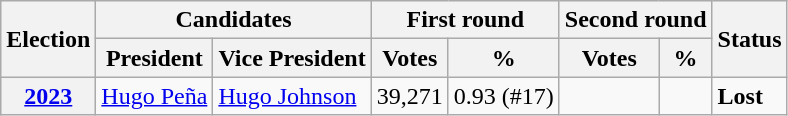<table class="wikitable" style="text-align:left;">
<tr>
<th rowspan=2>Election</th>
<th colspan=2>Candidates</th>
<th colspan=2>First round</th>
<th colspan=2>Second round</th>
<th rowspan=2>Status</th>
</tr>
<tr>
<th>President</th>
<th>Vice President</th>
<th>Votes</th>
<th>%</th>
<th>Votes</th>
<th>%</th>
</tr>
<tr>
<th><a href='#'>2023</a></th>
<td><a href='#'>Hugo Peña</a></td>
<td><a href='#'>Hugo Johnson</a></td>
<td>39,271</td>
<td>0.93 (#17)</td>
<td></td>
<td></td>
<td><strong>Lost</strong> </td>
</tr>
</table>
